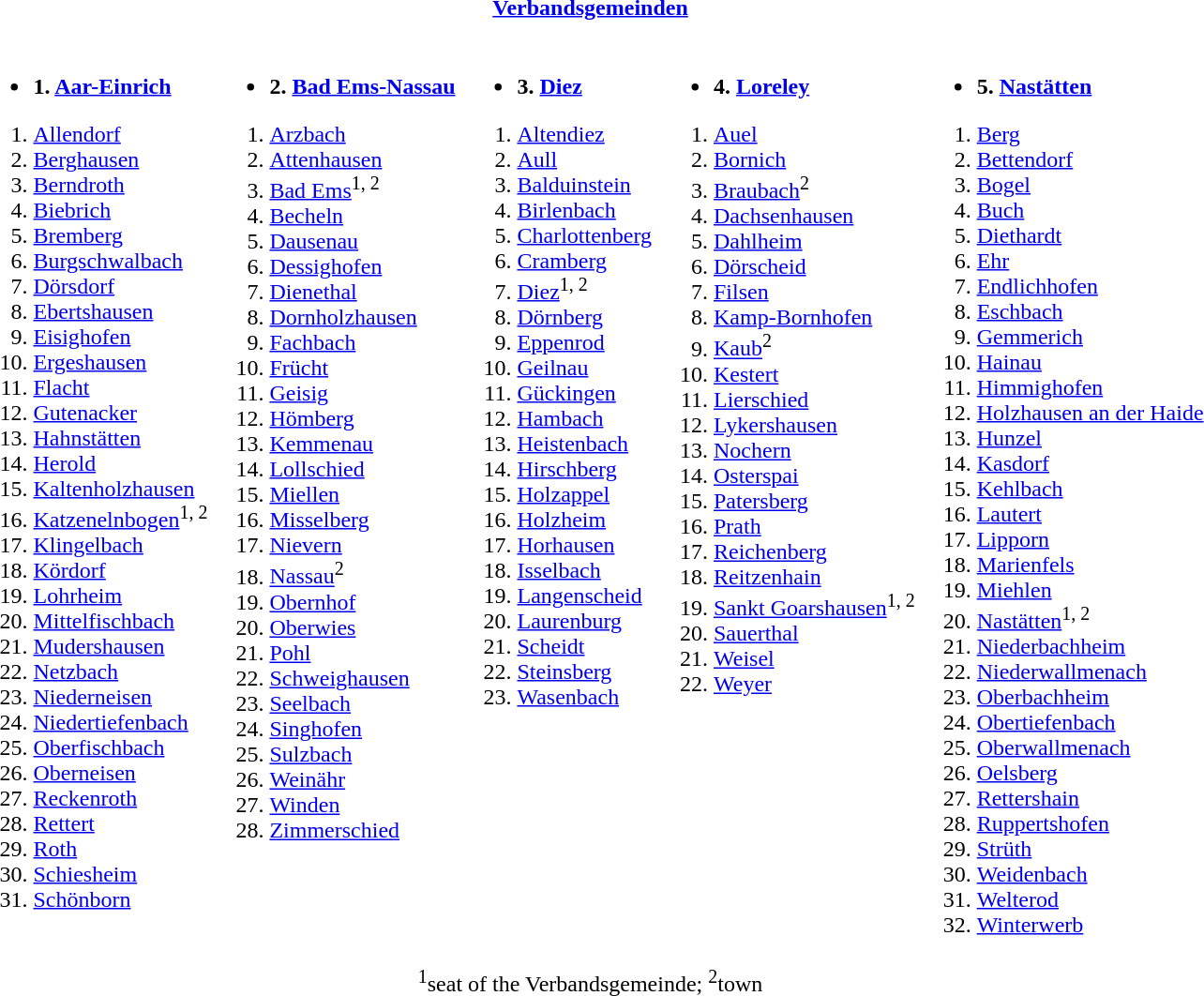<table>
<tr>
<th colspan=5><a href='#'>Verbandsgemeinden</a></th>
</tr>
<tr valign=top>
<td><br><ul><li><strong>1. <a href='#'>Aar-Einrich</a></strong></li></ul><ol><li><a href='#'>Allendorf</a></li><li><a href='#'>Berghausen</a></li><li><a href='#'>Berndroth</a></li><li><a href='#'>Biebrich</a></li><li><a href='#'>Bremberg</a></li><li><a href='#'>Burgschwalbach</a></li><li><a href='#'>Dörsdorf</a></li><li><a href='#'>Ebertshausen</a></li><li><a href='#'>Eisighofen</a></li><li><a href='#'>Ergeshausen</a></li><li><a href='#'>Flacht</a></li><li><a href='#'>Gutenacker</a></li><li><a href='#'>Hahnstätten</a></li><li><a href='#'>Herold</a></li><li><a href='#'>Kaltenholzhausen</a></li><li><a href='#'>Katzenelnbogen</a><sup>1, 2</sup></li><li><a href='#'>Klingelbach</a></li><li><a href='#'>Kördorf</a></li><li><a href='#'>Lohrheim</a></li><li><a href='#'>Mittelfischbach</a></li><li><a href='#'>Mudershausen</a></li><li><a href='#'>Netzbach</a></li><li><a href='#'>Niederneisen</a></li><li><a href='#'>Niedertiefenbach</a></li><li><a href='#'>Oberfischbach</a></li><li><a href='#'>Oberneisen</a></li><li><a href='#'>Reckenroth</a></li><li><a href='#'>Rettert</a></li><li><a href='#'>Roth</a></li><li><a href='#'>Schiesheim</a></li><li><a href='#'>Schönborn</a></li></ol></td>
<td><br><ul><li><strong>2. <a href='#'>Bad Ems-Nassau</a></strong></li></ul><ol><li><a href='#'>Arzbach</a></li><li><a href='#'>Attenhausen</a></li><li><a href='#'>Bad Ems</a><sup>1, 2</sup></li><li><a href='#'>Becheln</a></li><li><a href='#'>Dausenau</a></li><li><a href='#'>Dessighofen</a></li><li><a href='#'>Dienethal</a></li><li><a href='#'>Dornholzhausen</a></li><li><a href='#'>Fachbach</a></li><li><a href='#'>Frücht</a></li><li><a href='#'>Geisig</a></li><li><a href='#'>Hömberg</a></li><li><a href='#'>Kemmenau</a></li><li><a href='#'>Lollschied</a></li><li><a href='#'>Miellen</a></li><li><a href='#'>Misselberg</a></li><li><a href='#'>Nievern</a></li><li><a href='#'>Nassau</a><sup>2</sup></li><li><a href='#'>Obernhof</a></li><li><a href='#'>Oberwies</a></li><li><a href='#'>Pohl</a></li><li><a href='#'>Schweighausen</a></li><li><a href='#'>Seelbach</a></li><li><a href='#'>Singhofen</a></li><li><a href='#'>Sulzbach</a></li><li><a href='#'>Weinähr</a></li><li><a href='#'>Winden</a></li><li><a href='#'>Zimmerschied</a></li></ol></td>
<td><br><ul><li><strong>3. <a href='#'>Diez</a></strong></li></ul><ol><li><a href='#'>Altendiez</a></li><li><a href='#'>Aull</a></li><li><a href='#'>Balduinstein</a></li><li><a href='#'>Birlenbach</a></li><li><a href='#'>Charlottenberg</a></li><li><a href='#'>Cramberg</a></li><li><a href='#'>Diez</a><sup>1, 2</sup></li><li><a href='#'>Dörnberg</a></li><li><a href='#'>Eppenrod</a></li><li><a href='#'>Geilnau</a></li><li><a href='#'>Gückingen</a></li><li><a href='#'>Hambach</a></li><li><a href='#'>Heistenbach</a></li><li><a href='#'>Hirschberg</a></li><li><a href='#'>Holzappel</a></li><li><a href='#'>Holzheim</a></li><li><a href='#'>Horhausen</a></li><li><a href='#'>Isselbach</a></li><li><a href='#'>Langenscheid</a></li><li><a href='#'>Laurenburg</a></li><li><a href='#'>Scheidt</a></li><li><a href='#'>Steinsberg</a></li><li><a href='#'>Wasenbach</a></li></ol></td>
<td><br><ul><li><strong>4. <a href='#'>Loreley</a></strong></li></ul><ol><li><a href='#'>Auel</a></li><li><a href='#'>Bornich</a></li><li><a href='#'>Braubach</a><sup>2</sup></li><li><a href='#'>Dachsenhausen</a></li><li><a href='#'>Dahlheim</a></li><li><a href='#'>Dörscheid</a></li><li><a href='#'>Filsen</a></li><li><a href='#'>Kamp-Bornhofen</a></li><li><a href='#'>Kaub</a><sup>2</sup></li><li><a href='#'>Kestert</a></li><li><a href='#'>Lierschied</a></li><li><a href='#'>Lykershausen</a></li><li><a href='#'>Nochern</a></li><li><a href='#'>Osterspai</a></li><li><a href='#'>Patersberg</a></li><li><a href='#'>Prath</a></li><li><a href='#'>Reichenberg</a></li><li><a href='#'>Reitzenhain</a></li><li><a href='#'>Sankt Goarshausen</a><sup>1, 2</sup></li><li><a href='#'>Sauerthal</a></li><li><a href='#'>Weisel</a></li><li><a href='#'>Weyer</a></li></ol></td>
<td><br><ul><li><strong>5. <a href='#'>Nastätten</a></strong></li></ul><ol><li><a href='#'>Berg</a></li><li><a href='#'>Bettendorf</a></li><li><a href='#'>Bogel</a></li><li><a href='#'>Buch</a></li><li><a href='#'>Diethardt</a></li><li><a href='#'>Ehr</a></li><li><a href='#'>Endlichhofen</a></li><li><a href='#'>Eschbach</a></li><li><a href='#'>Gemmerich</a></li><li><a href='#'>Hainau</a></li><li><a href='#'>Himmighofen</a></li><li><a href='#'>Holzhausen an der Haide</a></li><li><a href='#'>Hunzel</a></li><li><a href='#'>Kasdorf</a></li><li><a href='#'>Kehlbach</a></li><li><a href='#'>Lautert</a></li><li><a href='#'>Lipporn</a></li><li><a href='#'>Marienfels</a></li><li><a href='#'>Miehlen</a></li><li><a href='#'>Nastätten</a><sup>1, 2</sup></li><li><a href='#'>Niederbachheim</a></li><li><a href='#'>Niederwallmenach</a></li><li><a href='#'>Oberbachheim</a></li><li><a href='#'>Obertiefenbach</a></li><li><a href='#'>Oberwallmenach</a></li><li><a href='#'>Oelsberg</a></li><li><a href='#'>Rettershain</a></li><li><a href='#'>Ruppertshofen</a></li><li><a href='#'>Strüth</a></li><li><a href='#'>Weidenbach</a></li><li><a href='#'>Welterod</a></li><li><a href='#'>Winterwerb</a></li></ol></td>
</tr>
<tr>
<td colspan=5 align=center><sup>1</sup>seat of the Verbandsgemeinde; <sup>2</sup>town</td>
<td></td>
</tr>
</table>
